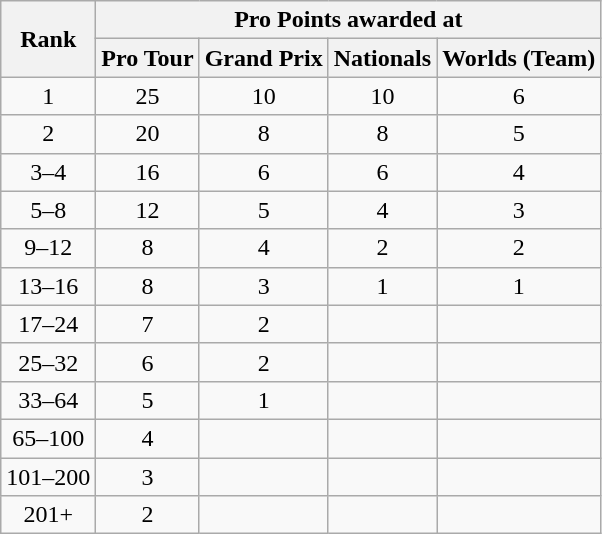<table class=wikitable>
<tr>
<th rowspan=2>Rank</th>
<th colspan=4>Pro Points awarded at</th>
</tr>
<tr>
<th>Pro Tour</th>
<th>Grand Prix</th>
<th>Nationals</th>
<th>Worlds (Team)</th>
</tr>
<tr align=center>
<td>1</td>
<td>25</td>
<td>10</td>
<td>10</td>
<td>6</td>
</tr>
<tr align=center>
<td>2</td>
<td>20</td>
<td>8</td>
<td>8</td>
<td>5</td>
</tr>
<tr align=center>
<td>3–4</td>
<td>16</td>
<td>6</td>
<td>6</td>
<td>4</td>
</tr>
<tr align=center>
<td>5–8</td>
<td>12</td>
<td>5</td>
<td>4</td>
<td>3</td>
</tr>
<tr align=center>
<td>9–12</td>
<td>8</td>
<td>4</td>
<td>2</td>
<td>2</td>
</tr>
<tr align=center>
<td>13–16</td>
<td>8</td>
<td>3</td>
<td>1</td>
<td>1</td>
</tr>
<tr align=center>
<td>17–24</td>
<td>7</td>
<td>2</td>
<td></td>
<td></td>
</tr>
<tr align=center>
<td>25–32</td>
<td>6</td>
<td>2</td>
<td></td>
<td></td>
</tr>
<tr align=center>
<td>33–64</td>
<td>5</td>
<td>1</td>
<td></td>
<td></td>
</tr>
<tr align=center>
<td>65–100</td>
<td>4</td>
<td></td>
<td></td>
<td></td>
</tr>
<tr align=center>
<td>101–200</td>
<td>3</td>
<td></td>
<td></td>
<td></td>
</tr>
<tr align=center>
<td>201+</td>
<td>2</td>
<td></td>
<td></td>
<td></td>
</tr>
</table>
